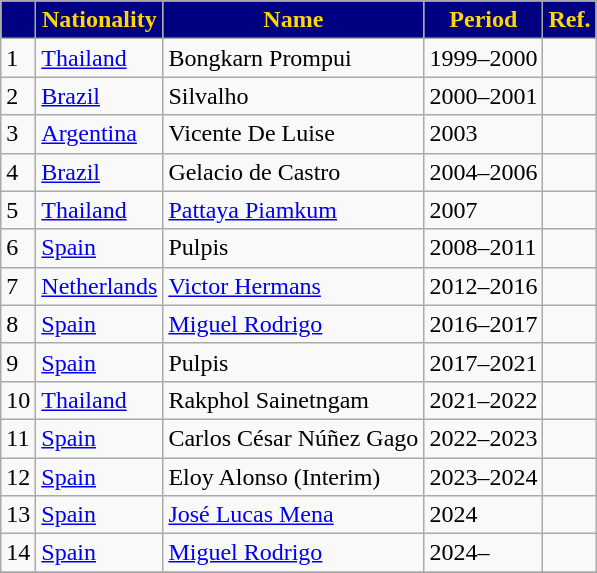<table class="wikitable" ">
<tr style="color:gold;">
<th style="background:#000080;"></th>
<th style="background:#000080;">Nationality</th>
<th style="background:#000080;">Name</th>
<th style="background:#000080;">Period</th>
<th style="background:#000080;">Ref.</th>
</tr>
<tr>
<td>1</td>
<td> <a href='#'>Thailand</a></td>
<td>Bongkarn Prompui</td>
<td>1999–2000</td>
<td></td>
</tr>
<tr>
<td>2</td>
<td> <a href='#'>Brazil</a></td>
<td>Silvalho</td>
<td>2000–2001</td>
<td></td>
</tr>
<tr>
<td>3</td>
<td> <a href='#'>Argentina</a></td>
<td>Vicente De Luise</td>
<td>2003</td>
<td></td>
</tr>
<tr>
<td>4</td>
<td> <a href='#'>Brazil</a></td>
<td>Gelacio de Castro</td>
<td>2004–2006</td>
<td></td>
</tr>
<tr>
<td>5</td>
<td> <a href='#'>Thailand</a></td>
<td><a href='#'>Pattaya Piamkum</a></td>
<td>2007</td>
<td></td>
</tr>
<tr>
<td>6</td>
<td> <a href='#'>Spain</a></td>
<td>Pulpis</td>
<td>2008–2011</td>
<td></td>
</tr>
<tr>
<td>7</td>
<td> <a href='#'>Netherlands</a></td>
<td><a href='#'>Victor Hermans</a></td>
<td>2012–2016</td>
<td></td>
</tr>
<tr>
<td>8</td>
<td> <a href='#'>Spain</a></td>
<td><a href='#'>Miguel Rodrigo</a></td>
<td>2016–2017</td>
<td></td>
</tr>
<tr>
<td>9</td>
<td> <a href='#'>Spain</a></td>
<td>Pulpis</td>
<td>2017–2021</td>
<td></td>
</tr>
<tr>
<td>10</td>
<td> <a href='#'>Thailand</a></td>
<td>Rakphol Sainetngam</td>
<td>2021–2022</td>
<td></td>
</tr>
<tr>
<td>11</td>
<td> <a href='#'>Spain</a></td>
<td>Carlos César Núñez Gago</td>
<td>2022–2023</td>
<td></td>
</tr>
<tr>
<td>12</td>
<td> <a href='#'>Spain</a></td>
<td>Eloy Alonso (Interim)</td>
<td>2023–2024</td>
<td></td>
</tr>
<tr>
<td>13</td>
<td> <a href='#'>Spain</a></td>
<td><a href='#'>José Lucas Mena</a></td>
<td>2024</td>
<td></td>
</tr>
<tr>
<td>14</td>
<td> <a href='#'>Spain</a></td>
<td><a href='#'>Miguel Rodrigo</a></td>
<td>2024–</td>
<td></td>
</tr>
<tr>
</tr>
</table>
